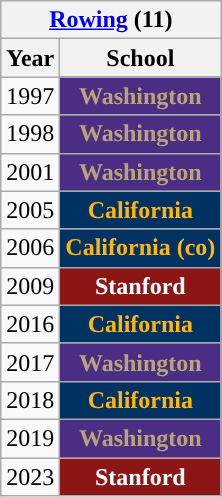<table class="wikitable">
<tr>
<th colspan=2><a href='#'>Rowing</a> (11)</th>
</tr>
<tr>
<th>Year</th>
<th>School</th>
</tr>
<tr>
<td>1997</td>
<th style="background:#4B2E83; color:#B7A57A;">Washington</th>
</tr>
<tr>
<td>1998</td>
<th style="background:#4B2E83; color:#B7A57A;">Washington</th>
</tr>
<tr>
<td>2001</td>
<th style="background:#4B2E83; color:#B7A57A;">Washington</th>
</tr>
<tr>
<td>2005</td>
<th style="background:#003262; color:#FDB515;">California</th>
</tr>
<tr>
<td>2006</td>
<th style="background:#003262; color:#FDB515;">California (co)</th>
</tr>
<tr>
<td>2009</td>
<th style="background:#8C1515; color:#FFFFFF;">Stanford</th>
</tr>
<tr>
<td>2016</td>
<th style="background:#003262; color:#FDB515;">California</th>
</tr>
<tr>
<td>2017</td>
<th style="background:#4B2E83; color:#B7A57A;">Washington</th>
</tr>
<tr>
<td>2018</td>
<th style="background:#003262; color:#FDB515;">California</th>
</tr>
<tr>
<td>2019</td>
<th style="background:#4B2E83; color:#B7A57A;">Washington</th>
</tr>
<tr>
<td>2023</td>
<th style="background:#8C1515; color:#FFFFFF;">Stanford</th>
</tr>
</table>
